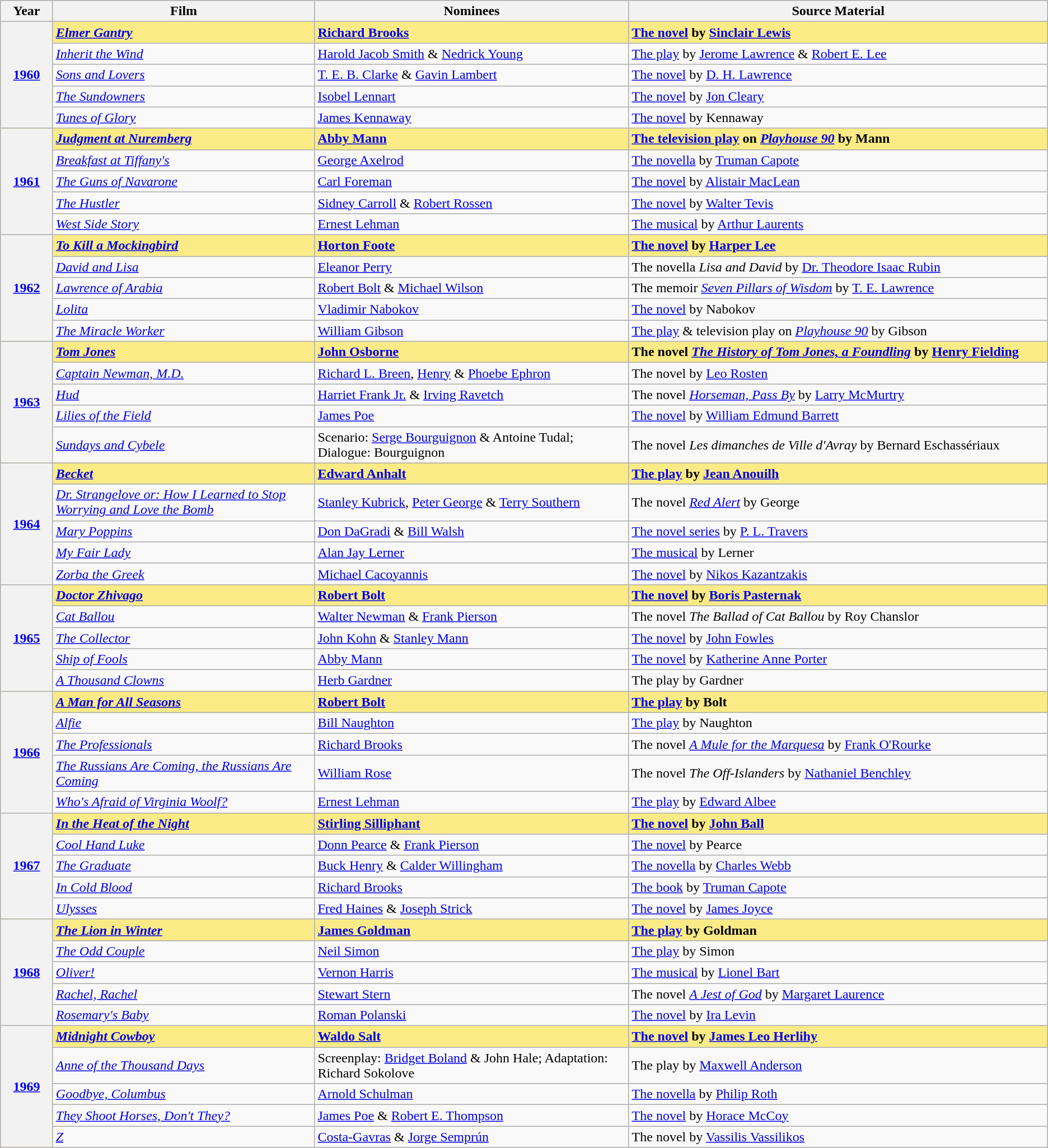<table class="wikitable">
<tr>
<th width="5%">Year</th>
<th width="25%">Film</th>
<th width="30%">Nominees</th>
<th width="40%">Source Material</th>
</tr>
<tr style="background:#FAEB86">
<th rowspan="5"><a href='#'>1960</a><br></th>
<td><strong><em><a href='#'>Elmer Gantry</a></em></strong></td>
<td><strong><a href='#'>Richard Brooks</a></strong></td>
<td><strong><a href='#'>The novel</a> by <a href='#'>Sinclair Lewis</a></strong></td>
</tr>
<tr>
<td><em><a href='#'>Inherit the Wind</a></em></td>
<td><a href='#'>Harold Jacob Smith</a> & <a href='#'>Nedrick Young</a></td>
<td><a href='#'>The play</a> by <a href='#'>Jerome Lawrence</a> & <a href='#'>Robert E. Lee</a></td>
</tr>
<tr>
<td><em><a href='#'>Sons and Lovers</a></em></td>
<td><a href='#'>T. E. B. Clarke</a> & <a href='#'>Gavin Lambert</a></td>
<td><a href='#'>The novel</a> by <a href='#'>D. H. Lawrence</a></td>
</tr>
<tr>
<td><em><a href='#'>The Sundowners</a></em></td>
<td><a href='#'>Isobel Lennart</a></td>
<td><a href='#'>The novel</a> by <a href='#'>Jon Cleary</a></td>
</tr>
<tr>
<td><em><a href='#'>Tunes of Glory</a></em></td>
<td><a href='#'>James Kennaway</a></td>
<td><a href='#'>The novel</a> by Kennaway</td>
</tr>
<tr style="background:#FAEB86">
<th rowspan="5"><a href='#'>1961</a><br></th>
<td><strong><em><a href='#'>Judgment at Nuremberg</a></em></strong></td>
<td><strong><a href='#'>Abby Mann</a></strong></td>
<td><strong><a href='#'>The television play</a> on <em><a href='#'>Playhouse 90</a></em> by Mann</strong></td>
</tr>
<tr>
<td><em><a href='#'>Breakfast at Tiffany's</a></em></td>
<td><a href='#'>George Axelrod</a></td>
<td><a href='#'>The novella</a> by <a href='#'>Truman Capote</a></td>
</tr>
<tr>
<td><em><a href='#'>The Guns of Navarone</a></em></td>
<td><a href='#'>Carl Foreman</a></td>
<td><a href='#'>The novel</a> by <a href='#'>Alistair MacLean</a></td>
</tr>
<tr>
<td><em><a href='#'>The Hustler</a></em></td>
<td><a href='#'>Sidney Carroll</a> & <a href='#'>Robert Rossen</a></td>
<td><a href='#'>The novel</a> by <a href='#'>Walter Tevis</a></td>
</tr>
<tr>
<td><em><a href='#'>West Side Story</a></em></td>
<td><a href='#'>Ernest Lehman</a></td>
<td><a href='#'>The musical</a> by <a href='#'>Arthur Laurents</a></td>
</tr>
<tr style="background:#FAEB86">
<th rowspan="5"><a href='#'>1962</a><br></th>
<td><strong><em><a href='#'>To Kill a Mockingbird</a></em></strong></td>
<td><strong><a href='#'>Horton Foote</a></strong></td>
<td><strong><a href='#'>The novel</a> by <a href='#'>Harper Lee</a></strong></td>
</tr>
<tr>
<td><em><a href='#'>David and Lisa</a></em></td>
<td><a href='#'>Eleanor Perry</a></td>
<td>The novella <em>Lisa and David</em> by <a href='#'>Dr. Theodore Isaac Rubin</a></td>
</tr>
<tr>
<td><em><a href='#'>Lawrence of Arabia</a></em></td>
<td><a href='#'>Robert Bolt</a> & <a href='#'>Michael Wilson</a></td>
<td>The memoir <em><a href='#'>Seven Pillars of Wisdom</a></em> by <a href='#'>T. E. Lawrence</a></td>
</tr>
<tr>
<td><em><a href='#'>Lolita</a></em></td>
<td><a href='#'>Vladimir Nabokov</a></td>
<td><a href='#'>The novel</a> by Nabokov</td>
</tr>
<tr>
<td><em><a href='#'>The Miracle Worker</a></em></td>
<td><a href='#'>William Gibson</a></td>
<td><a href='#'>The play</a> & television play on <em><a href='#'>Playhouse 90</a></em> by Gibson</td>
</tr>
<tr style="background:#FAEB86">
<th rowspan="5"><a href='#'>1963</a><br></th>
<td><strong><em><a href='#'>Tom Jones</a></em></strong></td>
<td><strong><a href='#'>John Osborne</a></strong></td>
<td><strong>The novel <em><a href='#'>The History of Tom Jones, a Foundling</a></em> by <a href='#'>Henry Fielding</a></strong></td>
</tr>
<tr>
<td><em><a href='#'>Captain Newman, M.D.</a></em></td>
<td><a href='#'>Richard L. Breen</a>, <a href='#'>Henry</a> & <a href='#'>Phoebe Ephron</a></td>
<td>The novel by <a href='#'>Leo Rosten</a></td>
</tr>
<tr>
<td><em><a href='#'>Hud</a></em></td>
<td><a href='#'>Harriet Frank Jr.</a> & <a href='#'>Irving Ravetch</a></td>
<td>The novel <em><a href='#'>Horseman, Pass By</a></em> by <a href='#'>Larry McMurtry</a></td>
</tr>
<tr>
<td><em><a href='#'>Lilies of the Field</a></em></td>
<td><a href='#'>James Poe</a></td>
<td><a href='#'>The novel</a> by <a href='#'>William Edmund Barrett</a></td>
</tr>
<tr>
<td><em><a href='#'>Sundays and Cybele</a></em></td>
<td>Scenario: <a href='#'>Serge Bourguignon</a> & Antoine Tudal; Dialogue: Bourguignon</td>
<td>The novel <em>Les dimanches de Ville d'Avray</em> by Bernard Eschassériaux</td>
</tr>
<tr style="background:#FAEB86">
<th rowspan="5"><a href='#'>1964</a><br></th>
<td><strong><em><a href='#'>Becket</a></em></strong></td>
<td><strong><a href='#'>Edward Anhalt</a></strong></td>
<td><strong><a href='#'>The play</a> by <a href='#'>Jean Anouilh</a></strong></td>
</tr>
<tr>
<td><em><a href='#'>Dr. Strangelove or: How I Learned to Stop Worrying and Love the Bomb</a></em></td>
<td><a href='#'>Stanley Kubrick</a>, <a href='#'>Peter George</a> & <a href='#'>Terry Southern</a></td>
<td>The novel <em><a href='#'>Red Alert</a></em> by George</td>
</tr>
<tr>
<td><em><a href='#'>Mary Poppins</a></em></td>
<td><a href='#'>Don DaGradi</a> & <a href='#'>Bill Walsh</a></td>
<td><a href='#'>The novel series</a> by <a href='#'>P. L. Travers</a></td>
</tr>
<tr>
<td><em><a href='#'>My Fair Lady</a></em></td>
<td><a href='#'>Alan Jay Lerner</a></td>
<td><a href='#'>The musical</a> by Lerner</td>
</tr>
<tr>
<td><em><a href='#'>Zorba the Greek</a></em></td>
<td><a href='#'>Michael Cacoyannis</a></td>
<td><a href='#'>The novel</a> by <a href='#'>Nikos Kazantzakis</a></td>
</tr>
<tr style="background:#FAEB86">
<th rowspan="5"><a href='#'>1965</a><br></th>
<td><strong><em><a href='#'>Doctor Zhivago</a></em></strong></td>
<td><strong><a href='#'>Robert Bolt</a></strong></td>
<td><strong><a href='#'>The novel</a> by <a href='#'>Boris Pasternak</a></strong></td>
</tr>
<tr>
<td><em><a href='#'>Cat Ballou</a></em></td>
<td><a href='#'>Walter Newman</a> & <a href='#'>Frank Pierson</a></td>
<td>The novel <em>The Ballad of Cat Ballou</em> by Roy Chanslor</td>
</tr>
<tr>
<td><em><a href='#'>The Collector</a></em></td>
<td><a href='#'>John Kohn</a> & <a href='#'>Stanley Mann</a></td>
<td><a href='#'>The novel</a> by <a href='#'>John Fowles</a></td>
</tr>
<tr>
<td><em><a href='#'>Ship of Fools</a></em></td>
<td><a href='#'>Abby Mann</a></td>
<td><a href='#'>The novel</a> by <a href='#'>Katherine Anne Porter</a></td>
</tr>
<tr>
<td><em><a href='#'>A Thousand Clowns</a></em></td>
<td><a href='#'>Herb Gardner</a></td>
<td>The play by Gardner</td>
</tr>
<tr style="background:#FAEB86">
<th rowspan="5"><a href='#'>1966</a><br></th>
<td><strong><em><a href='#'>A Man for All Seasons</a></em></strong></td>
<td><strong><a href='#'>Robert Bolt</a></strong></td>
<td><strong><a href='#'>The play</a> by Bolt</strong></td>
</tr>
<tr>
<td><em><a href='#'>Alfie</a></em></td>
<td><a href='#'>Bill Naughton</a></td>
<td><a href='#'>The play</a> by Naughton</td>
</tr>
<tr>
<td><em><a href='#'>The Professionals</a></em></td>
<td><a href='#'>Richard Brooks</a></td>
<td>The novel <em><a href='#'>A Mule for the Marquesa</a></em> by <a href='#'>Frank O'Rourke</a></td>
</tr>
<tr>
<td><em><a href='#'>The Russians Are Coming, the Russians Are Coming</a></em></td>
<td><a href='#'>William Rose</a></td>
<td>The novel <em>The Off-Islanders</em> by <a href='#'>Nathaniel Benchley</a></td>
</tr>
<tr>
<td><em><a href='#'>Who's Afraid of Virginia Woolf?</a></em></td>
<td><a href='#'>Ernest Lehman</a></td>
<td><a href='#'>The play</a> by <a href='#'>Edward Albee</a></td>
</tr>
<tr style="background:#FAEB86">
<th rowspan="5"><a href='#'>1967</a><br></th>
<td><strong><em><a href='#'>In the Heat of the Night</a></em></strong></td>
<td><strong><a href='#'>Stirling Silliphant</a></strong></td>
<td><strong><a href='#'>The novel</a> by <a href='#'>John Ball</a></strong></td>
</tr>
<tr>
<td><em><a href='#'>Cool Hand Luke</a></em></td>
<td><a href='#'>Donn Pearce</a> & <a href='#'>Frank Pierson</a></td>
<td><a href='#'>The novel</a> by Pearce</td>
</tr>
<tr>
<td><em><a href='#'>The Graduate</a></em></td>
<td><a href='#'>Buck Henry</a> & <a href='#'>Calder Willingham</a></td>
<td><a href='#'>The novella</a> by <a href='#'>Charles Webb</a></td>
</tr>
<tr>
<td><em><a href='#'>In Cold Blood</a></em></td>
<td><a href='#'>Richard Brooks</a></td>
<td><a href='#'>The book</a> by <a href='#'>Truman Capote</a></td>
</tr>
<tr>
<td><em><a href='#'>Ulysses</a></em></td>
<td><a href='#'>Fred Haines</a> & <a href='#'>Joseph Strick</a></td>
<td><a href='#'>The novel</a> by <a href='#'>James Joyce</a></td>
</tr>
<tr style="background:#FAEB86">
<th rowspan="5"><a href='#'>1968</a><br></th>
<td><strong><em><a href='#'>The Lion in Winter</a></em></strong></td>
<td><strong><a href='#'>James Goldman</a></strong></td>
<td><strong><a href='#'>The play</a> by Goldman</strong></td>
</tr>
<tr>
<td><em><a href='#'>The Odd Couple</a></em></td>
<td><a href='#'>Neil Simon</a></td>
<td><a href='#'>The play</a> by Simon</td>
</tr>
<tr>
<td><em><a href='#'>Oliver!</a></em></td>
<td><a href='#'>Vernon Harris</a></td>
<td><a href='#'>The musical</a> by <a href='#'>Lionel Bart</a></td>
</tr>
<tr>
<td><em><a href='#'>Rachel, Rachel</a></em></td>
<td><a href='#'>Stewart Stern</a></td>
<td>The novel <em><a href='#'>A Jest of God</a></em> by <a href='#'>Margaret Laurence</a></td>
</tr>
<tr>
<td><em><a href='#'>Rosemary's Baby</a></em></td>
<td><a href='#'>Roman Polanski</a></td>
<td><a href='#'>The novel</a> by <a href='#'>Ira Levin</a></td>
</tr>
<tr style="background:#FAEB86">
<th rowspan="5"><a href='#'>1969</a><br></th>
<td><strong><em><a href='#'>Midnight Cowboy</a></em></strong></td>
<td><strong><a href='#'>Waldo Salt</a></strong></td>
<td><strong><a href='#'>The novel</a> by <a href='#'>James Leo Herlihy</a></strong></td>
</tr>
<tr>
<td><em><a href='#'>Anne of the Thousand Days</a></em></td>
<td>Screenplay: <a href='#'>Bridget Boland</a> & John Hale; Adaptation: Richard Sokolove</td>
<td>The play by <a href='#'>Maxwell Anderson</a></td>
</tr>
<tr>
<td><em><a href='#'>Goodbye, Columbus</a></em></td>
<td><a href='#'>Arnold Schulman</a></td>
<td><a href='#'>The novella</a> by <a href='#'>Philip Roth</a></td>
</tr>
<tr>
<td><em><a href='#'>They Shoot Horses, Don't They?</a></em></td>
<td><a href='#'>James Poe</a> & <a href='#'>Robert E. Thompson</a></td>
<td><a href='#'>The novel</a> by <a href='#'>Horace McCoy</a></td>
</tr>
<tr>
<td><em><a href='#'>Z</a></em></td>
<td><a href='#'>Costa-Gavras</a> & <a href='#'>Jorge Semprún</a></td>
<td>The novel by <a href='#'>Vassilis Vassilikos</a></td>
</tr>
</table>
